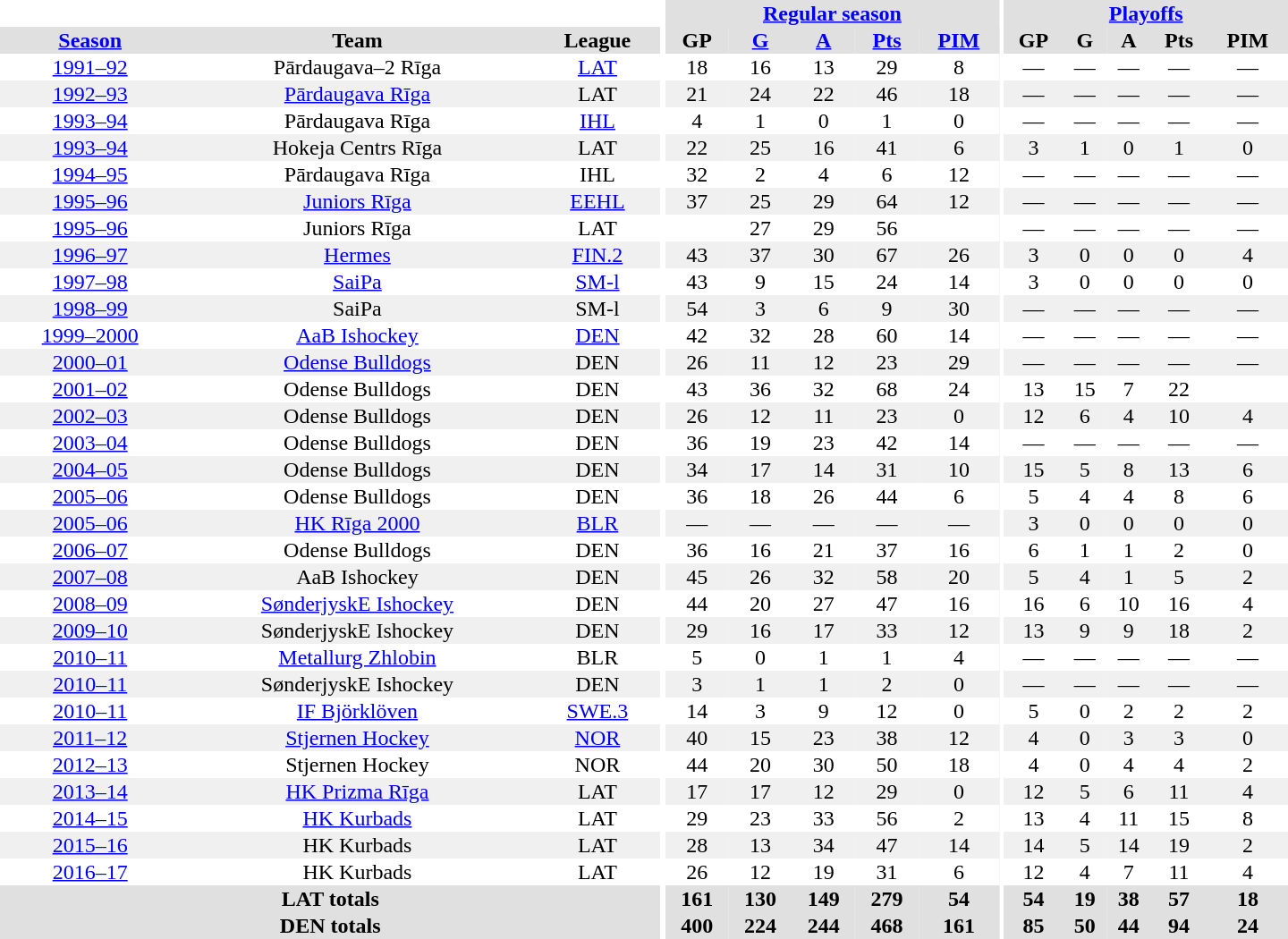<table border="0" cellpadding="1" cellspacing="0" style="text-align:center; width:60em">
<tr bgcolor="#e0e0e0">
<th colspan="3" bgcolor="#ffffff"></th>
<th rowspan="99" bgcolor="#ffffff"></th>
<th colspan="5"><a href='#'>Regular season</a></th>
<th rowspan="99" bgcolor="#ffffff"></th>
<th colspan="5"><a href='#'>Playoffs</a></th>
</tr>
<tr bgcolor="#e0e0e0">
<th><a href='#'>Season</a></th>
<th>Team</th>
<th>League</th>
<th>GP</th>
<th><a href='#'>G</a></th>
<th><a href='#'>A</a></th>
<th><a href='#'>Pts</a></th>
<th><a href='#'>PIM</a></th>
<th>GP</th>
<th>G</th>
<th>A</th>
<th>Pts</th>
<th>PIM</th>
</tr>
<tr>
<td><a href='#'>1991–92</a></td>
<td>Pārdaugava–2 Rīga</td>
<td><a href='#'>LAT</a></td>
<td>18</td>
<td>16</td>
<td>13</td>
<td>29</td>
<td>8</td>
<td>—</td>
<td>—</td>
<td>—</td>
<td>—</td>
<td>—</td>
</tr>
<tr bgcolor="#f0f0f0">
<td><a href='#'>1992–93</a></td>
<td><a href='#'>Pārdaugava Rīga</a></td>
<td>LAT</td>
<td>21</td>
<td>24</td>
<td>22</td>
<td>46</td>
<td>18</td>
<td>—</td>
<td>—</td>
<td>—</td>
<td>—</td>
<td>—</td>
</tr>
<tr>
<td><a href='#'>1993–94</a></td>
<td>Pārdaugava Rīga</td>
<td><a href='#'>IHL</a></td>
<td>4</td>
<td>1</td>
<td>0</td>
<td>1</td>
<td>0</td>
<td>—</td>
<td>—</td>
<td>—</td>
<td>—</td>
<td>—</td>
</tr>
<tr bgcolor="#f0f0f0">
<td><a href='#'>1993–94</a></td>
<td>Hokeja Centrs Rīga</td>
<td>LAT</td>
<td>22</td>
<td>25</td>
<td>16</td>
<td>41</td>
<td>6</td>
<td>3</td>
<td>1</td>
<td>0</td>
<td>1</td>
<td>0</td>
</tr>
<tr>
<td><a href='#'>1994–95</a></td>
<td>Pārdaugava Rīga</td>
<td>IHL</td>
<td>32</td>
<td>2</td>
<td>4</td>
<td>6</td>
<td>12</td>
<td>—</td>
<td>—</td>
<td>—</td>
<td>—</td>
<td>—</td>
</tr>
<tr bgcolor="#f0f0f0">
<td><a href='#'>1995–96</a></td>
<td><a href='#'>Juniors Rīga</a></td>
<td><a href='#'>EEHL</a></td>
<td>37</td>
<td>25</td>
<td>29</td>
<td>64</td>
<td>12</td>
<td>—</td>
<td>—</td>
<td>—</td>
<td>—</td>
<td>—</td>
</tr>
<tr>
<td><a href='#'>1995–96</a></td>
<td>Juniors Rīga</td>
<td>LAT</td>
<td></td>
<td>27</td>
<td>29</td>
<td>56</td>
<td></td>
<td>—</td>
<td>—</td>
<td>—</td>
<td>—</td>
<td>—</td>
</tr>
<tr bgcolor="#f0f0f0">
<td><a href='#'>1996–97</a></td>
<td><a href='#'>Hermes</a></td>
<td><a href='#'>FIN.2</a></td>
<td>43</td>
<td>37</td>
<td>30</td>
<td>67</td>
<td>26</td>
<td>3</td>
<td>0</td>
<td>0</td>
<td>0</td>
<td>4</td>
</tr>
<tr>
<td><a href='#'>1997–98</a></td>
<td><a href='#'>SaiPa</a></td>
<td><a href='#'>SM-l</a></td>
<td>43</td>
<td>9</td>
<td>15</td>
<td>24</td>
<td>14</td>
<td>3</td>
<td>0</td>
<td>0</td>
<td>0</td>
<td>0</td>
</tr>
<tr bgcolor="#f0f0f0">
<td><a href='#'>1998–99</a></td>
<td>SaiPa</td>
<td>SM-l</td>
<td>54</td>
<td>3</td>
<td>6</td>
<td>9</td>
<td>30</td>
<td>—</td>
<td>—</td>
<td>—</td>
<td>—</td>
<td>—</td>
</tr>
<tr>
<td><a href='#'>1999–2000</a></td>
<td><a href='#'>AaB Ishockey</a></td>
<td><a href='#'>DEN</a></td>
<td>42</td>
<td>32</td>
<td>28</td>
<td>60</td>
<td>14</td>
<td>—</td>
<td>—</td>
<td>—</td>
<td>—</td>
<td>—</td>
</tr>
<tr bgcolor="#f0f0f0">
<td><a href='#'>2000–01</a></td>
<td><a href='#'>Odense Bulldogs</a></td>
<td>DEN</td>
<td>26</td>
<td>11</td>
<td>12</td>
<td>23</td>
<td>29</td>
<td>—</td>
<td>—</td>
<td>—</td>
<td>—</td>
<td>—</td>
</tr>
<tr>
<td><a href='#'>2001–02</a></td>
<td>Odense Bulldogs</td>
<td>DEN</td>
<td>43</td>
<td>36</td>
<td>32</td>
<td>68</td>
<td>24</td>
<td>13</td>
<td>15</td>
<td>7</td>
<td>22</td>
<td></td>
</tr>
<tr bgcolor="#f0f0f0">
<td><a href='#'>2002–03</a></td>
<td>Odense Bulldogs</td>
<td>DEN</td>
<td>26</td>
<td>12</td>
<td>11</td>
<td>23</td>
<td>0</td>
<td>12</td>
<td>6</td>
<td>4</td>
<td>10</td>
<td>4</td>
</tr>
<tr>
<td><a href='#'>2003–04</a></td>
<td>Odense Bulldogs</td>
<td>DEN</td>
<td>36</td>
<td>19</td>
<td>23</td>
<td>42</td>
<td>14</td>
<td>—</td>
<td>—</td>
<td>—</td>
<td>—</td>
<td>—</td>
</tr>
<tr bgcolor="#f0f0f0">
<td><a href='#'>2004–05</a></td>
<td>Odense Bulldogs</td>
<td>DEN</td>
<td>34</td>
<td>17</td>
<td>14</td>
<td>31</td>
<td>10</td>
<td>15</td>
<td>5</td>
<td>8</td>
<td>13</td>
<td>6</td>
</tr>
<tr>
<td><a href='#'>2005–06</a></td>
<td>Odense Bulldogs</td>
<td>DEN</td>
<td>36</td>
<td>18</td>
<td>26</td>
<td>44</td>
<td>6</td>
<td>5</td>
<td>4</td>
<td>4</td>
<td>8</td>
<td>6</td>
</tr>
<tr bgcolor="#f0f0f0">
<td><a href='#'>2005–06</a></td>
<td><a href='#'>HK Rīga 2000</a></td>
<td><a href='#'>BLR</a></td>
<td>—</td>
<td>—</td>
<td>—</td>
<td>—</td>
<td>—</td>
<td>3</td>
<td>0</td>
<td>0</td>
<td>0</td>
<td>0</td>
</tr>
<tr>
<td><a href='#'>2006–07</a></td>
<td>Odense Bulldogs</td>
<td>DEN</td>
<td>36</td>
<td>16</td>
<td>21</td>
<td>37</td>
<td>16</td>
<td>6</td>
<td>1</td>
<td>1</td>
<td>2</td>
<td>0</td>
</tr>
<tr bgcolor="#f0f0f0">
<td><a href='#'>2007–08</a></td>
<td>AaB Ishockey</td>
<td>DEN</td>
<td>45</td>
<td>26</td>
<td>32</td>
<td>58</td>
<td>20</td>
<td>5</td>
<td>4</td>
<td>1</td>
<td>5</td>
<td>2</td>
</tr>
<tr>
<td><a href='#'>2008–09</a></td>
<td><a href='#'>SønderjyskE Ishockey</a></td>
<td>DEN</td>
<td>44</td>
<td>20</td>
<td>27</td>
<td>47</td>
<td>16</td>
<td>16</td>
<td>6</td>
<td>10</td>
<td>16</td>
<td>4</td>
</tr>
<tr bgcolor="#f0f0f0">
<td><a href='#'>2009–10</a></td>
<td>SønderjyskE Ishockey</td>
<td>DEN</td>
<td>29</td>
<td>16</td>
<td>17</td>
<td>33</td>
<td>12</td>
<td>13</td>
<td>9</td>
<td>9</td>
<td>18</td>
<td>2</td>
</tr>
<tr>
<td><a href='#'>2010–11</a></td>
<td><a href='#'>Metallurg Zhlobin</a></td>
<td>BLR</td>
<td>5</td>
<td>0</td>
<td>1</td>
<td>1</td>
<td>4</td>
<td>—</td>
<td>—</td>
<td>—</td>
<td>—</td>
<td>—</td>
</tr>
<tr bgcolor="#f0f0f0">
<td><a href='#'>2010–11</a></td>
<td>SønderjyskE Ishockey</td>
<td>DEN</td>
<td>3</td>
<td>1</td>
<td>1</td>
<td>2</td>
<td>0</td>
<td>—</td>
<td>—</td>
<td>—</td>
<td>—</td>
<td>—</td>
</tr>
<tr>
<td><a href='#'>2010–11</a></td>
<td><a href='#'>IF Björklöven</a></td>
<td><a href='#'>SWE.3</a></td>
<td>14</td>
<td>3</td>
<td>9</td>
<td>12</td>
<td>0</td>
<td>5</td>
<td>0</td>
<td>2</td>
<td>2</td>
<td>2</td>
</tr>
<tr bgcolor="#f0f0f0">
<td><a href='#'>2011–12</a></td>
<td><a href='#'>Stjernen Hockey</a></td>
<td><a href='#'>NOR</a></td>
<td>40</td>
<td>15</td>
<td>23</td>
<td>38</td>
<td>12</td>
<td>4</td>
<td>0</td>
<td>3</td>
<td>3</td>
<td>0</td>
</tr>
<tr>
<td><a href='#'>2012–13</a></td>
<td>Stjernen Hockey</td>
<td>NOR</td>
<td>44</td>
<td>20</td>
<td>30</td>
<td>50</td>
<td>18</td>
<td>4</td>
<td>0</td>
<td>4</td>
<td>4</td>
<td>2</td>
</tr>
<tr bgcolor="#f0f0f0">
<td><a href='#'>2013–14</a></td>
<td><a href='#'>HK Prizma Rīga</a></td>
<td>LAT</td>
<td>17</td>
<td>17</td>
<td>12</td>
<td>29</td>
<td>0</td>
<td>12</td>
<td>5</td>
<td>6</td>
<td>11</td>
<td>4</td>
</tr>
<tr>
<td><a href='#'>2014–15</a></td>
<td><a href='#'>HK Kurbads</a></td>
<td>LAT</td>
<td>29</td>
<td>23</td>
<td>33</td>
<td>56</td>
<td>2</td>
<td>13</td>
<td>4</td>
<td>11</td>
<td>15</td>
<td>8</td>
</tr>
<tr bgcolor="#f0f0f0">
<td><a href='#'>2015–16</a></td>
<td>HK Kurbads</td>
<td>LAT</td>
<td>28</td>
<td>13</td>
<td>34</td>
<td>47</td>
<td>14</td>
<td>14</td>
<td>5</td>
<td>14</td>
<td>19</td>
<td>2</td>
</tr>
<tr>
<td><a href='#'>2016–17</a></td>
<td>HK Kurbads</td>
<td>LAT</td>
<td>26</td>
<td>12</td>
<td>19</td>
<td>31</td>
<td>6</td>
<td>12</td>
<td>4</td>
<td>7</td>
<td>11</td>
<td>4</td>
</tr>
<tr bgcolor="#e0e0e0">
<th colspan="3">LAT totals</th>
<th>161</th>
<th>130</th>
<th>149</th>
<th>279</th>
<th>54</th>
<th>54</th>
<th>19</th>
<th>38</th>
<th>57</th>
<th>18</th>
</tr>
<tr bgcolor="#e0e0e0">
<th colspan="3">DEN totals</th>
<th>400</th>
<th>224</th>
<th>244</th>
<th>468</th>
<th>161</th>
<th>85</th>
<th>50</th>
<th>44</th>
<th>94</th>
<th>24</th>
</tr>
</table>
